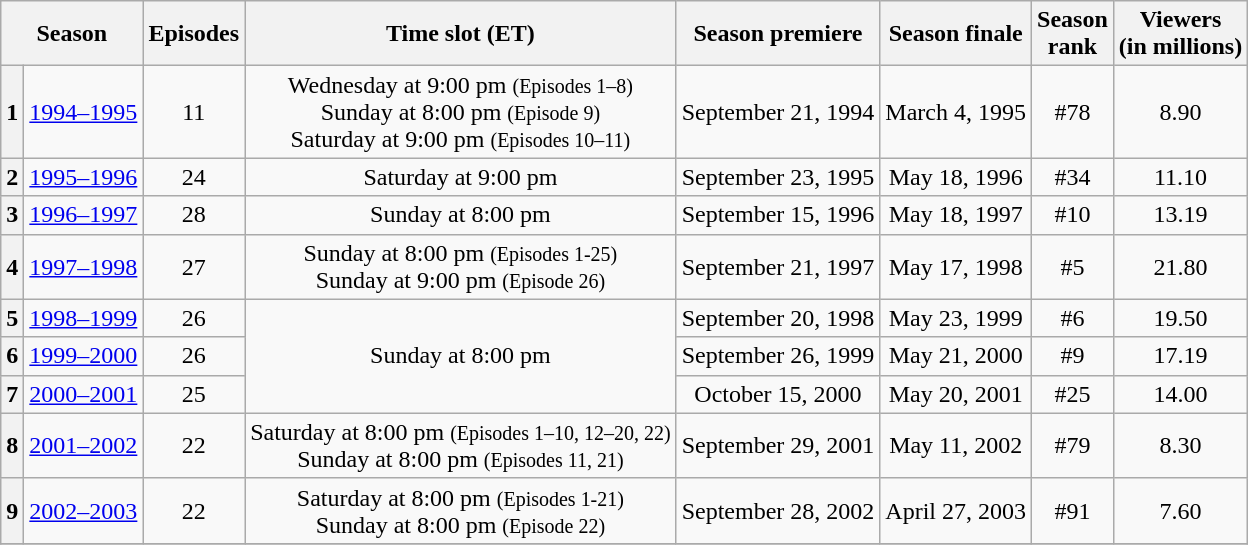<table class="wikitable">
<tr>
<th colspan="2">Season</th>
<th>Episodes</th>
<th>Time slot (ET)</th>
<th>Season premiere</th>
<th>Season finale</th>
<th>Season<br>rank</th>
<th>Viewers<br>(in millions)</th>
</tr>
<tr>
<th>1</th>
<td style="text-align:center;"><a href='#'>1994–1995</a></td>
<td style="text-align:center;">11</td>
<td style="text-align:center;">Wednesday at 9:00 pm <small>(Episodes 1–8)</small><br>Sunday at 8:00 pm <small>(Episode 9)</small><br>Saturday at 9:00 pm <small>(Episodes 10–11)</small></td>
<td style="text-align:center;">September 21, 1994</td>
<td style="text-align:center;">March 4, 1995</td>
<td style="text-align:center;">#78</td>
<td style="text-align:center;">8.90</td>
</tr>
<tr>
<th>2</th>
<td style="text-align:center;"><a href='#'>1995–1996</a></td>
<td style="text-align:center;">24</td>
<td style="text-align:center;">Saturday at 9:00 pm</td>
<td style="text-align:center;">September 23, 1995</td>
<td style="text-align:center;">May 18, 1996</td>
<td style="text-align:center;">#34</td>
<td style="text-align:center;">11.10</td>
</tr>
<tr>
<th>3</th>
<td style="text-align:center;"><a href='#'>1996–1997</a></td>
<td style="text-align:center;">28</td>
<td style="text-align:center;">Sunday at 8:00 pm</td>
<td style="text-align:center;">September 15, 1996</td>
<td style="text-align:center;">May 18, 1997</td>
<td style="text-align:center;">#10</td>
<td style="text-align:center;">13.19</td>
</tr>
<tr>
<th>4</th>
<td style="text-align:center;"><a href='#'>1997–1998</a></td>
<td style="text-align:center;">27</td>
<td style="text-align:center;">Sunday at 8:00 pm <small>(Episodes 1-25)</small><br>Sunday at 9:00 pm <small>(Episode 26)</small></td>
<td style="text-align:center;">September 21, 1997</td>
<td style="text-align:center;">May 17, 1998</td>
<td style="text-align:center;">#5</td>
<td style="text-align:center;">21.80</td>
</tr>
<tr>
<th>5</th>
<td style="text-align:center;"><a href='#'>1998–1999</a></td>
<td style="text-align:center;">26</td>
<td style="text-align:center;" rowspan="3">Sunday at 8:00 pm</td>
<td style="text-align:center;">September 20, 1998</td>
<td style="text-align:center;">May 23, 1999</td>
<td style="text-align:center;">#6</td>
<td style="text-align:center;">19.50 </td>
</tr>
<tr>
<th>6</th>
<td style="text-align:center;"><a href='#'>1999–2000</a></td>
<td style="text-align:center;">26</td>
<td style="text-align:center;">September 26, 1999</td>
<td style="text-align:center;">May 21, 2000</td>
<td style="text-align:center;">#9</td>
<td style="text-align:center;">17.19</td>
</tr>
<tr>
<th>7</th>
<td style="text-align:center;"><a href='#'>2000–2001</a></td>
<td style="text-align:center;">25</td>
<td style="text-align:center;">October 15, 2000</td>
<td style="text-align:center;">May 20, 2001</td>
<td style="text-align:center;">#25</td>
<td style="text-align:center;">14.00</td>
</tr>
<tr>
<th>8</th>
<td style="text-align:center;"><a href='#'>2001–2002</a></td>
<td style="text-align:center;">22</td>
<td style="text-align:center;">Saturday at 8:00 pm <small>(Episodes 1–10, 12–20, 22)</small><br>Sunday at 8:00 pm <small>(Episodes 11, 21)</small></td>
<td style="text-align:center;">September 29, 2001</td>
<td style="text-align:center;">May 11, 2002</td>
<td style="text-align:center;">#79</td>
<td style="text-align:center;">8.30</td>
</tr>
<tr>
<th>9</th>
<td style="text-align:center;"><a href='#'>2002–2003</a></td>
<td style="text-align:center;">22</td>
<td style="text-align:center;">Saturday at 8:00 pm <small>(Episodes 1-21)</small><br>Sunday at 8:00 pm <small>(Episode 22)</small></td>
<td style="text-align:center;">September 28, 2002</td>
<td style="text-align:center;">April 27, 2003</td>
<td style="text-align:center;">#91</td>
<td style="text-align:center;">7.60</td>
</tr>
<tr>
</tr>
</table>
